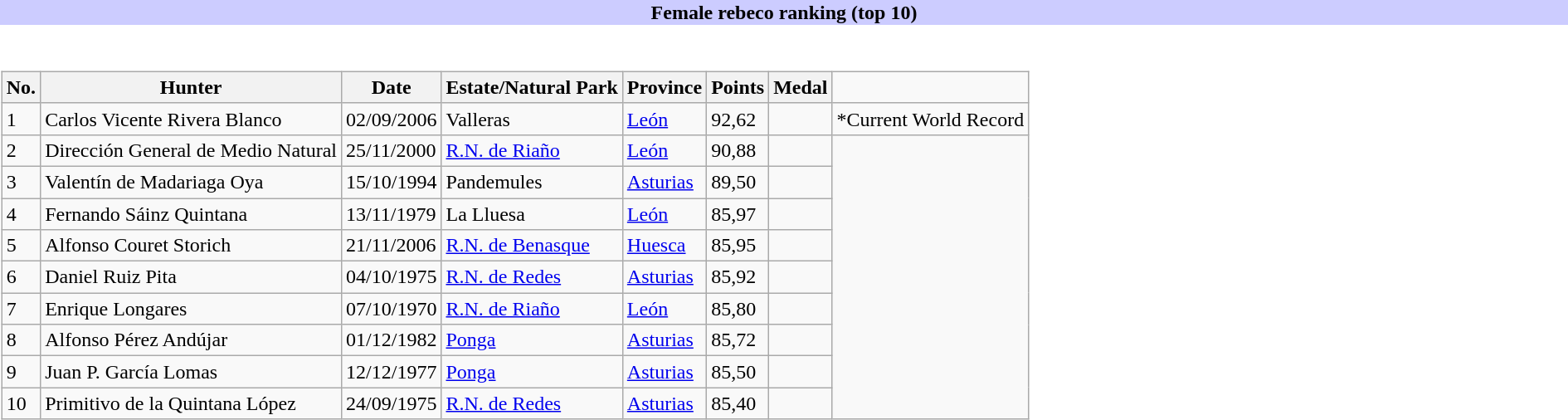<table class="toccolours collapsible collapsed"  style="width: 100%; margin: auto;">
<tr>
<th style="background:#ccf;">Female rebeco ranking (top 10)</th>
</tr>
<tr>
<td><br><table class="wikitable sortable">
<tr>
<th>No.</th>
<th>Hunter</th>
<th>Date</th>
<th>Estate/Natural Park</th>
<th>Province</th>
<th>Points</th>
<th>Medal</th>
</tr>
<tr>
<td>1</td>
<td>Carlos Vicente Rivera Blanco</td>
<td>02/09/2006</td>
<td>Valleras</td>
<td><a href='#'>León</a></td>
<td>92,62</td>
<td></td>
<td>*Current World Record</td>
</tr>
<tr>
<td>2</td>
<td>Dirección General de Medio Natural</td>
<td>25/11/2000</td>
<td><a href='#'>R.N. de Riaño</a></td>
<td><a href='#'>León</a></td>
<td>90,88</td>
<td></td>
</tr>
<tr>
<td>3</td>
<td>Valentín de Madariaga Oya</td>
<td>15/10/1994</td>
<td>Pandemules</td>
<td><a href='#'>Asturias</a></td>
<td>89,50</td>
<td></td>
</tr>
<tr>
<td>4</td>
<td>Fernando Sáinz Quintana</td>
<td>13/11/1979</td>
<td>La Lluesa</td>
<td><a href='#'>León</a></td>
<td>85,97</td>
<td></td>
</tr>
<tr>
<td>5</td>
<td>Alfonso Couret Storich</td>
<td>21/11/2006</td>
<td><a href='#'>R.N. de Benasque</a></td>
<td><a href='#'>Huesca</a></td>
<td>85,95</td>
<td></td>
</tr>
<tr>
<td>6</td>
<td>Daniel Ruiz Pita</td>
<td>04/10/1975</td>
<td><a href='#'>R.N. de Redes</a></td>
<td><a href='#'>Asturias</a></td>
<td>85,92</td>
<td></td>
</tr>
<tr>
<td>7</td>
<td>Enrique Longares</td>
<td>07/10/1970</td>
<td><a href='#'>R.N. de Riaño</a></td>
<td><a href='#'>León</a></td>
<td>85,80</td>
<td></td>
</tr>
<tr>
<td>8</td>
<td>Alfonso Pérez Andújar</td>
<td>01/12/1982</td>
<td><a href='#'>Ponga</a></td>
<td><a href='#'>Asturias</a></td>
<td>85,72</td>
<td></td>
</tr>
<tr>
<td>9</td>
<td>Juan P. García Lomas</td>
<td>12/12/1977</td>
<td><a href='#'>Ponga</a></td>
<td><a href='#'>Asturias</a></td>
<td>85,50</td>
<td></td>
</tr>
<tr>
<td>10</td>
<td>Primitivo de la Quintana López</td>
<td>24/09/1975</td>
<td><a href='#'>R.N. de Redes</a></td>
<td><a href='#'>Asturias</a></td>
<td>85,40</td>
<td></td>
</tr>
</table>
</td>
</tr>
</table>
